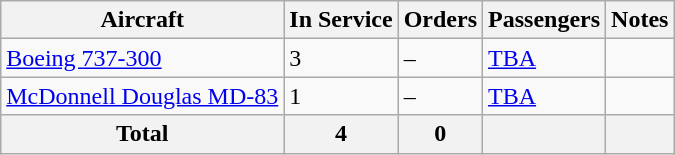<table class="wikitable">
<tr>
<th>Aircraft</th>
<th>In Service</th>
<th>Orders</th>
<th>Passengers</th>
<th>Notes</th>
</tr>
<tr>
<td><a href='#'>Boeing 737-300</a></td>
<td>3</td>
<td>–</td>
<td><a href='#'>TBA</a></td>
<td></td>
</tr>
<tr>
<td><a href='#'>McDonnell Douglas MD-83</a></td>
<td>1</td>
<td>–</td>
<td><a href='#'>TBA</a></td>
<td></td>
</tr>
<tr>
<th>Total</th>
<th>4</th>
<th>0</th>
<th></th>
<th></th>
</tr>
</table>
